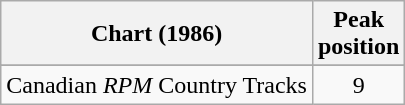<table class="wikitable sortable">
<tr>
<th align="left">Chart (1986)</th>
<th align="center">Peak<br>position</th>
</tr>
<tr>
</tr>
<tr>
<td align="left">Canadian <em>RPM</em> Country Tracks</td>
<td align="center">9</td>
</tr>
</table>
